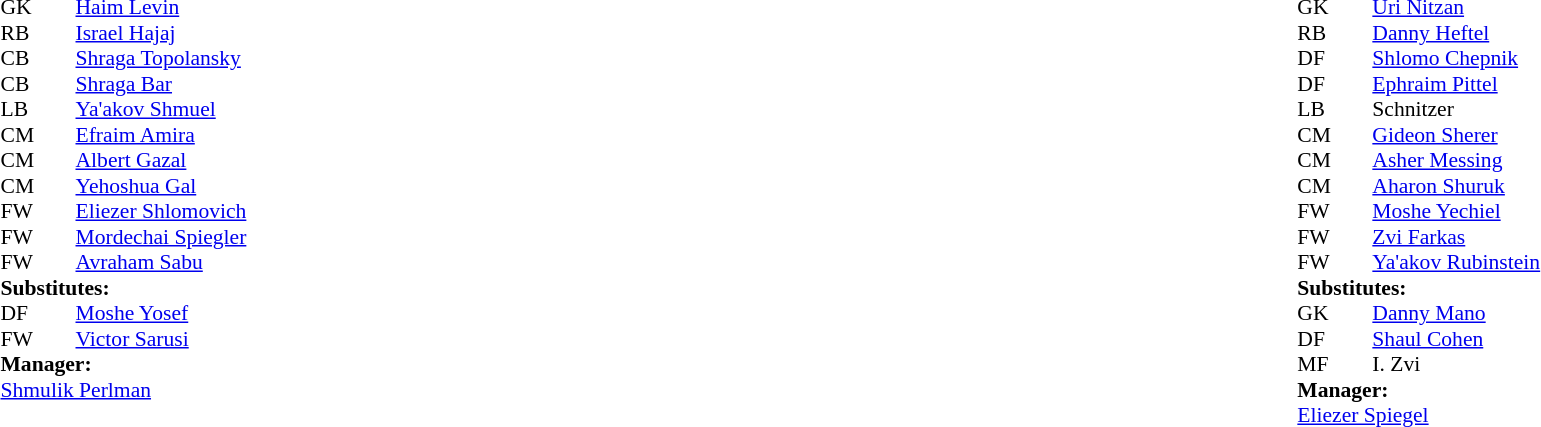<table width="100%">
<tr>
<td valign="top" width="50%"><br><table style="font-size: 90%" cellspacing="0" cellpadding="0">
<tr>
<th width="25"></th>
<th width="25"></th>
</tr>
<tr>
<td>GK</td>
<td><strong> </strong></td>
<td> <a href='#'>Haim Levin</a></td>
<td></td>
</tr>
<tr>
<td>RB</td>
<td><strong> </strong></td>
<td> <a href='#'>Israel Hajaj</a></td>
<td></td>
<td></td>
</tr>
<tr>
<td>CB</td>
<td><strong> </strong></td>
<td> <a href='#'>Shraga Topolansky</a></td>
<td></td>
</tr>
<tr>
<td>CB</td>
<td><strong> </strong></td>
<td> <a href='#'>Shraga Bar</a></td>
<td></td>
</tr>
<tr>
<td>LB</td>
<td><strong> </strong></td>
<td> <a href='#'>Ya'akov Shmuel</a></td>
<td></td>
</tr>
<tr>
<td>CM</td>
<td><strong> </strong></td>
<td> <a href='#'>Efraim Amira</a></td>
<td></td>
</tr>
<tr>
<td>CM</td>
<td><strong> </strong></td>
<td>  <a href='#'>Albert Gazal</a></td>
<td></td>
</tr>
<tr>
<td>CM</td>
<td><strong> </strong></td>
<td> <a href='#'>Yehoshua Gal</a></td>
<td></td>
</tr>
<tr>
<td>FW</td>
<td><strong> </strong></td>
<td> <a href='#'>Eliezer Shlomovich</a></td>
<td></td>
<td></td>
</tr>
<tr>
<td>FW</td>
<td><strong> </strong></td>
<td> <a href='#'>Mordechai Spiegler</a></td>
<td></td>
</tr>
<tr>
<td>FW</td>
<td><strong> </strong></td>
<td> <a href='#'>Avraham Sabu</a></td>
<td></td>
</tr>
<tr>
<td colspan=4><strong>Substitutes:</strong></td>
</tr>
<tr>
<td>DF</td>
<td><strong> </strong></td>
<td> <a href='#'>Moshe Yosef</a></td>
<td></td>
<td></td>
</tr>
<tr>
<td>FW</td>
<td><strong> </strong></td>
<td> <a href='#'>Victor Sarusi</a></td>
<td></td>
<td></td>
</tr>
<tr>
<td colspan=4><strong>Manager:</strong></td>
</tr>
<tr>
<td colspan="4"> <a href='#'>Shmulik Perlman</a></td>
</tr>
</table>
</td>
<td valign="top"></td>
<td valign="top" width="50%"><br><table style="font-size: 90%" cellspacing="0" cellpadding="0" align=center>
<tr>
<th width="25"></th>
<th width="25"></th>
</tr>
<tr>
<td>GK</td>
<td><strong> </strong></td>
<td> <a href='#'>Uri Nitzan</a></td>
<td></td>
<td></td>
</tr>
<tr>
<td>RB</td>
<td><strong> </strong></td>
<td> <a href='#'>Danny Heftel</a></td>
<td></td>
</tr>
<tr>
<td>DF</td>
<td><strong> </strong></td>
<td> <a href='#'>Shlomo Chepnik</a></td>
<td></td>
<td></td>
</tr>
<tr>
<td>DF</td>
<td><strong> </strong></td>
<td> <a href='#'>Ephraim Pittel</a></td>
<td></td>
</tr>
<tr>
<td>LB</td>
<td><strong> </strong></td>
<td> Schnitzer</td>
<td></td>
</tr>
<tr>
<td>CM</td>
<td><strong> </strong></td>
<td> <a href='#'>Gideon Sherer</a></td>
<td></td>
<td></td>
</tr>
<tr>
<td>CM</td>
<td><strong> </strong></td>
<td> <a href='#'>Asher Messing</a></td>
<td></td>
</tr>
<tr>
<td>CM</td>
<td><strong> </strong></td>
<td> <a href='#'>Aharon Shuruk</a></td>
<td></td>
</tr>
<tr>
<td>FW</td>
<td><strong> </strong></td>
<td> <a href='#'>Moshe Yechiel</a></td>
<td></td>
</tr>
<tr>
<td>FW</td>
<td><strong> </strong></td>
<td> <a href='#'>Zvi Farkas</a></td>
<td></td>
</tr>
<tr>
<td>FW</td>
<td><strong> </strong></td>
<td> <a href='#'>Ya'akov Rubinstein</a></td>
<td></td>
</tr>
<tr>
<td colspan=4><strong>Substitutes:</strong></td>
</tr>
<tr>
<td>GK</td>
<td><strong> </strong></td>
<td> <a href='#'>Danny Mano</a></td>
<td></td>
<td></td>
</tr>
<tr>
<td>DF</td>
<td><strong> </strong></td>
<td> <a href='#'>Shaul Cohen</a></td>
<td></td>
<td></td>
</tr>
<tr>
<td>MF</td>
<td><strong> </strong></td>
<td> I. Zvi</td>
<td></td>
<td></td>
</tr>
<tr>
<td colspan=4><strong>Manager:</strong></td>
</tr>
<tr>
<td colspan="4"> <a href='#'>Eliezer Spiegel</a></td>
</tr>
</table>
</td>
</tr>
</table>
